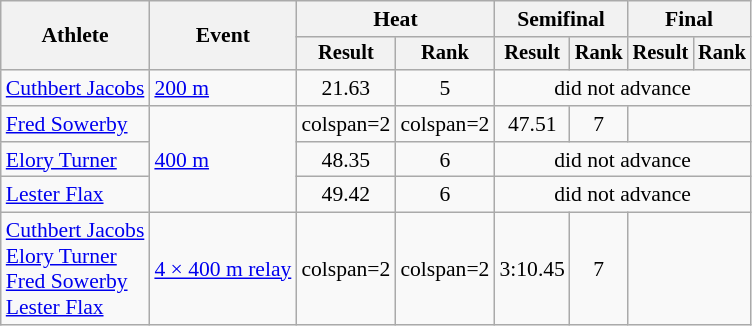<table class=wikitable style="font-size:90%">
<tr>
<th rowspan="2">Athlete</th>
<th rowspan="2">Event</th>
<th colspan="2">Heat</th>
<th colspan="2">Semifinal</th>
<th colspan="2">Final</th>
</tr>
<tr style="font-size:95%">
<th>Result</th>
<th>Rank</th>
<th>Result</th>
<th>Rank</th>
<th>Result</th>
<th>Rank</th>
</tr>
<tr align=center>
<td align=left><a href='#'>Cuthbert Jacobs</a></td>
<td style="text-align:left;"><a href='#'>200 m</a></td>
<td>21.63</td>
<td>5</td>
<td colspan=4>did not advance</td>
</tr>
<tr align=center>
<td align=left><a href='#'>Fred Sowerby</a></td>
<td style="text-align:left;" rowspan="3"><a href='#'>400 m</a></td>
<td>colspan=2 </td>
<td>colspan=2 </td>
<td>47.51</td>
<td>7</td>
</tr>
<tr align=center>
<td align=left><a href='#'>Elory Turner</a></td>
<td>48.35</td>
<td>6</td>
<td colspan=4>did not advance</td>
</tr>
<tr align=center>
<td align=left><a href='#'>Lester Flax</a></td>
<td>49.42</td>
<td>6</td>
<td colspan=4>did not advance</td>
</tr>
<tr align=center>
<td align=left><a href='#'>Cuthbert Jacobs</a><br><a href='#'>Elory Turner</a><br><a href='#'>Fred Sowerby</a><br><a href='#'>Lester Flax</a></td>
<td style="text-align:left;" rowspan="3"><a href='#'>4 × 400 m relay</a></td>
<td>colspan=2 </td>
<td>colspan=2 </td>
<td>3:10.45</td>
<td>7</td>
</tr>
</table>
